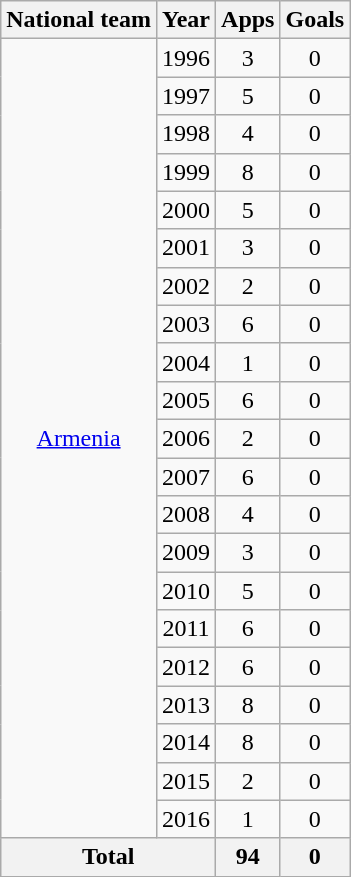<table class="wikitable" style="text-align:center">
<tr>
<th>National team</th>
<th>Year</th>
<th>Apps</th>
<th>Goals</th>
</tr>
<tr>
<td rowspan="21"><a href='#'>Armenia</a></td>
<td>1996</td>
<td>3</td>
<td>0</td>
</tr>
<tr>
<td>1997</td>
<td>5</td>
<td>0</td>
</tr>
<tr>
<td>1998</td>
<td>4</td>
<td>0</td>
</tr>
<tr>
<td>1999</td>
<td>8</td>
<td>0</td>
</tr>
<tr>
<td>2000</td>
<td>5</td>
<td>0</td>
</tr>
<tr>
<td>2001</td>
<td>3</td>
<td>0</td>
</tr>
<tr>
<td>2002</td>
<td>2</td>
<td>0</td>
</tr>
<tr>
<td>2003</td>
<td>6</td>
<td>0</td>
</tr>
<tr>
<td>2004</td>
<td>1</td>
<td>0</td>
</tr>
<tr>
<td>2005</td>
<td>6</td>
<td>0</td>
</tr>
<tr>
<td>2006</td>
<td>2</td>
<td>0</td>
</tr>
<tr>
<td>2007</td>
<td>6</td>
<td>0</td>
</tr>
<tr>
<td>2008</td>
<td>4</td>
<td>0</td>
</tr>
<tr>
<td>2009</td>
<td>3</td>
<td>0</td>
</tr>
<tr>
<td>2010</td>
<td>5</td>
<td>0</td>
</tr>
<tr>
<td>2011</td>
<td>6</td>
<td>0</td>
</tr>
<tr>
<td>2012</td>
<td>6</td>
<td>0</td>
</tr>
<tr>
<td>2013</td>
<td>8</td>
<td>0</td>
</tr>
<tr>
<td>2014</td>
<td>8</td>
<td>0</td>
</tr>
<tr>
<td>2015</td>
<td>2</td>
<td>0</td>
</tr>
<tr>
<td>2016</td>
<td>1</td>
<td>0</td>
</tr>
<tr>
<th colspan="2">Total</th>
<th>94</th>
<th>0</th>
</tr>
</table>
